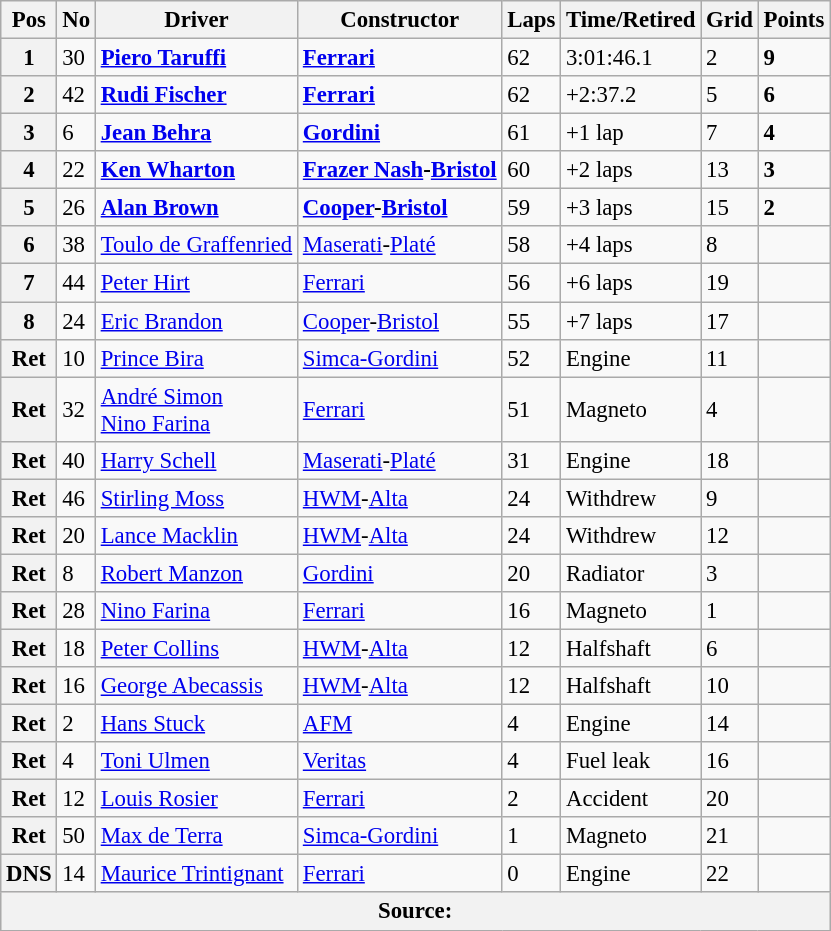<table class="wikitable" style="font-size:95%">
<tr>
<th>Pos</th>
<th>No</th>
<th>Driver</th>
<th>Constructor</th>
<th>Laps</th>
<th>Time/Retired</th>
<th>Grid</th>
<th>Points</th>
</tr>
<tr>
<th>1</th>
<td>30</td>
<td> <strong><a href='#'>Piero Taruffi</a></strong></td>
<td><strong><a href='#'>Ferrari</a></strong></td>
<td>62</td>
<td>3:01:46.1</td>
<td>2</td>
<td><strong>9</strong></td>
</tr>
<tr>
<th>2</th>
<td>42</td>
<td> <strong><a href='#'>Rudi Fischer</a></strong></td>
<td><strong><a href='#'>Ferrari</a></strong></td>
<td>62</td>
<td>+2:37.2</td>
<td>5</td>
<td><strong>6</strong></td>
</tr>
<tr>
<th>3</th>
<td>6</td>
<td> <strong><a href='#'>Jean Behra</a></strong></td>
<td><strong><a href='#'>Gordini</a></strong></td>
<td>61</td>
<td>+1 lap</td>
<td>7</td>
<td><strong>4</strong></td>
</tr>
<tr>
<th>4</th>
<td>22</td>
<td> <strong><a href='#'>Ken Wharton</a></strong></td>
<td><strong><a href='#'>Frazer Nash</a>-<a href='#'>Bristol</a></strong></td>
<td>60</td>
<td>+2 laps</td>
<td>13</td>
<td><strong>3</strong></td>
</tr>
<tr>
<th>5</th>
<td>26</td>
<td> <strong><a href='#'>Alan Brown</a></strong></td>
<td><strong><a href='#'>Cooper</a>-<a href='#'>Bristol</a></strong></td>
<td>59</td>
<td>+3 laps</td>
<td>15</td>
<td><strong>2</strong></td>
</tr>
<tr>
<th>6</th>
<td>38</td>
<td> <a href='#'>Toulo de Graffenried</a></td>
<td><a href='#'>Maserati</a>-<a href='#'>Platé</a></td>
<td>58</td>
<td>+4 laps</td>
<td>8</td>
<td></td>
</tr>
<tr>
<th>7</th>
<td>44</td>
<td> <a href='#'>Peter Hirt</a></td>
<td><a href='#'>Ferrari</a></td>
<td>56</td>
<td>+6 laps</td>
<td>19</td>
<td></td>
</tr>
<tr>
<th>8</th>
<td>24</td>
<td> <a href='#'>Eric Brandon</a></td>
<td><a href='#'>Cooper</a>-<a href='#'>Bristol</a></td>
<td>55</td>
<td>+7 laps</td>
<td>17</td>
<td></td>
</tr>
<tr>
<th>Ret</th>
<td>10</td>
<td> <a href='#'>Prince Bira</a></td>
<td><a href='#'>Simca-Gordini</a></td>
<td>52</td>
<td>Engine</td>
<td>11</td>
<td></td>
</tr>
<tr>
<th>Ret</th>
<td>32</td>
<td> <a href='#'>André Simon</a><br> <a href='#'>Nino Farina</a></td>
<td><a href='#'>Ferrari</a></td>
<td>51</td>
<td>Magneto</td>
<td>4</td>
<td></td>
</tr>
<tr>
<th>Ret</th>
<td>40</td>
<td> <a href='#'>Harry Schell</a></td>
<td><a href='#'>Maserati</a>-<a href='#'>Platé</a></td>
<td>31</td>
<td>Engine</td>
<td>18</td>
<td></td>
</tr>
<tr>
<th>Ret</th>
<td>46</td>
<td> <a href='#'>Stirling Moss</a></td>
<td><a href='#'>HWM</a>-<a href='#'>Alta</a></td>
<td>24</td>
<td>Withdrew</td>
<td>9</td>
<td></td>
</tr>
<tr>
<th>Ret</th>
<td>20</td>
<td> <a href='#'>Lance Macklin</a></td>
<td><a href='#'>HWM</a>-<a href='#'>Alta</a></td>
<td>24</td>
<td>Withdrew</td>
<td>12</td>
<td></td>
</tr>
<tr>
<th>Ret</th>
<td>8</td>
<td> <a href='#'>Robert Manzon</a></td>
<td><a href='#'>Gordini</a></td>
<td>20</td>
<td>Radiator</td>
<td>3</td>
<td></td>
</tr>
<tr>
<th>Ret</th>
<td>28</td>
<td> <a href='#'>Nino Farina</a></td>
<td><a href='#'>Ferrari</a></td>
<td>16</td>
<td>Magneto</td>
<td>1</td>
<td></td>
</tr>
<tr>
<th>Ret</th>
<td>18</td>
<td> <a href='#'>Peter Collins</a></td>
<td><a href='#'>HWM</a>-<a href='#'>Alta</a></td>
<td>12</td>
<td>Halfshaft</td>
<td>6</td>
<td></td>
</tr>
<tr>
<th>Ret</th>
<td>16</td>
<td> <a href='#'>George Abecassis</a></td>
<td><a href='#'>HWM</a>-<a href='#'>Alta</a></td>
<td>12</td>
<td>Halfshaft</td>
<td>10</td>
<td></td>
</tr>
<tr>
<th>Ret</th>
<td>2</td>
<td> <a href='#'>Hans Stuck</a></td>
<td><a href='#'>AFM</a></td>
<td>4</td>
<td>Engine</td>
<td>14</td>
<td></td>
</tr>
<tr>
<th>Ret</th>
<td>4</td>
<td> <a href='#'>Toni Ulmen</a></td>
<td><a href='#'>Veritas</a></td>
<td>4</td>
<td>Fuel leak</td>
<td>16</td>
<td></td>
</tr>
<tr>
<th>Ret</th>
<td>12</td>
<td> <a href='#'>Louis Rosier</a></td>
<td><a href='#'>Ferrari</a></td>
<td>2</td>
<td>Accident</td>
<td>20</td>
<td></td>
</tr>
<tr>
<th>Ret</th>
<td>50</td>
<td> <a href='#'>Max de Terra</a></td>
<td><a href='#'>Simca-Gordini</a></td>
<td>1</td>
<td>Magneto</td>
<td>21</td>
<td></td>
</tr>
<tr>
<th>DNS</th>
<td>14</td>
<td> <a href='#'>Maurice Trintignant</a></td>
<td><a href='#'>Ferrari</a></td>
<td>0</td>
<td>Engine</td>
<td>22</td>
<td></td>
</tr>
<tr style="background-color:#E5E4E2" align="center">
<th colspan=8>Source: </th>
</tr>
</table>
